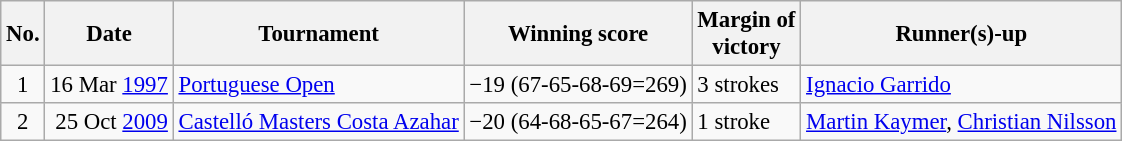<table class="wikitable" style="font-size:95%;">
<tr>
<th>No.</th>
<th>Date</th>
<th>Tournament</th>
<th>Winning score</th>
<th>Margin of<br>victory</th>
<th>Runner(s)-up</th>
</tr>
<tr>
<td align=center>1</td>
<td align=right>16 Mar <a href='#'>1997</a></td>
<td><a href='#'>Portuguese Open</a></td>
<td>−19 (67-65-68-69=269)</td>
<td>3 strokes</td>
<td> <a href='#'>Ignacio Garrido</a></td>
</tr>
<tr>
<td align=center>2</td>
<td align=right>25 Oct <a href='#'>2009</a></td>
<td><a href='#'>Castelló Masters Costa Azahar</a></td>
<td>−20 (64-68-65-67=264)</td>
<td>1 stroke</td>
<td> <a href='#'>Martin Kaymer</a>,  <a href='#'>Christian Nilsson</a></td>
</tr>
</table>
